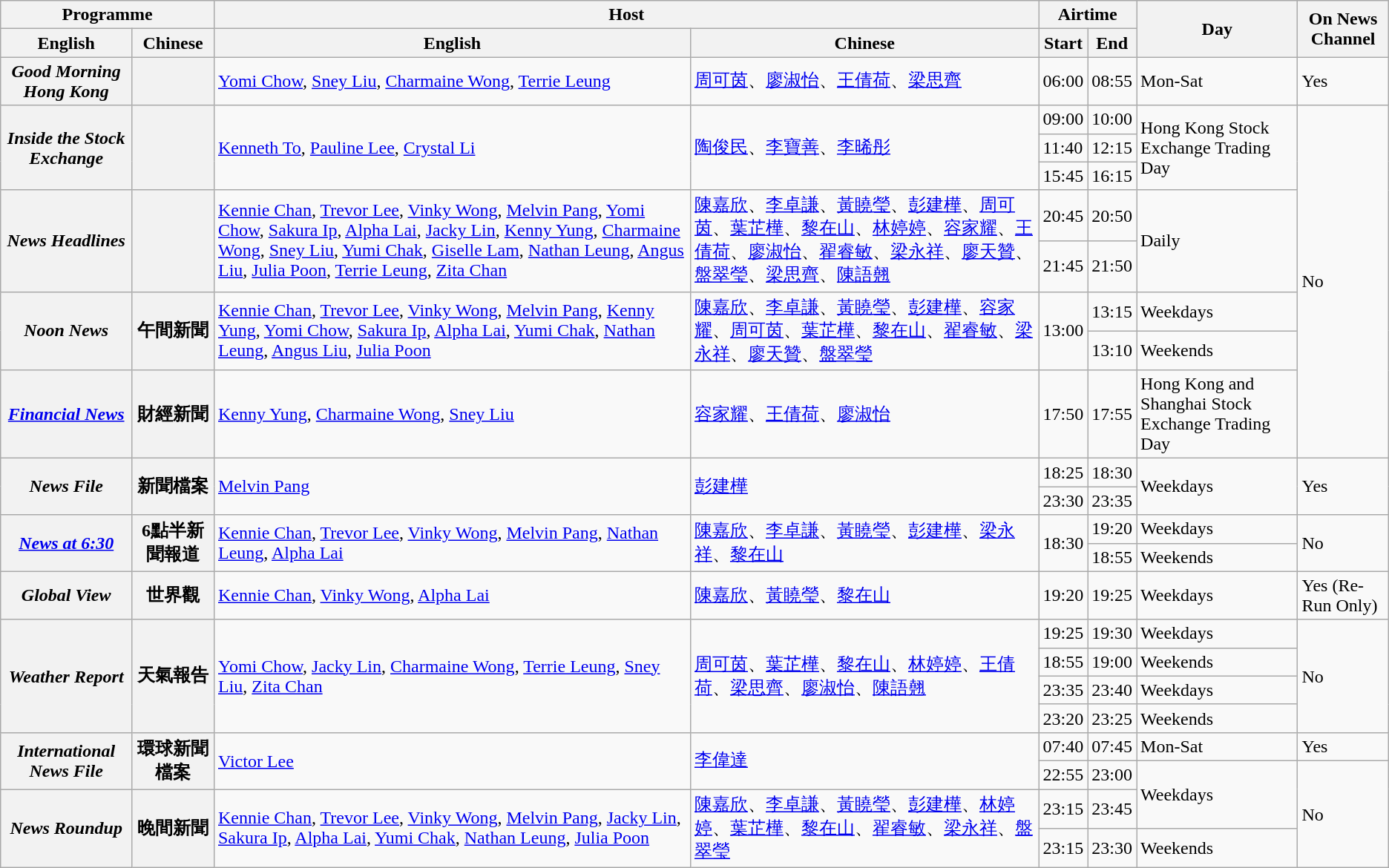<table class="wikitable" |>
<tr>
<th colspan=2>Programme</th>
<th colspan=2>Host</th>
<th colspan=2>Airtime</th>
<th rowspan=2>Day</th>
<th rowspan=2>On News Channel</th>
</tr>
<tr>
<th>English</th>
<th>Chinese</th>
<th>English</th>
<th>Chinese</th>
<th>Start</th>
<th>End</th>
</tr>
<tr>
<th><em>Good Morning Hong Kong</em></th>
<th></th>
<td><a href='#'>Yomi Chow</a>, <a href='#'>Sney Liu</a>, <a href='#'>Charmaine Wong</a>, <a href='#'>Terrie Leung</a></td>
<td><a href='#'>周可茵</a>、<a href='#'>廖淑怡</a>、<a href='#'>王倩荷</a>、<a href='#'>梁思齊</a></td>
<td>06:00</td>
<td>08:55</td>
<td>Mon-Sat</td>
<td>Yes</td>
</tr>
<tr>
<th rowspan=3><em>Inside the Stock Exchange</em></th>
<th rowspan=3></th>
<td rowspan="3"><a href='#'>Kenneth To</a>, <a href='#'>Pauline Lee</a>, <a href='#'>Crystal Li</a></td>
<td rowspan="3"><a href='#'>陶俊民</a>、<a href='#'>李寶善</a>、<a href='#'>李晞彤</a></td>
<td>09:00</td>
<td>10:00</td>
<td rowspan="3">Hong Kong Stock Exchange Trading Day</td>
<td rowspan="8">No</td>
</tr>
<tr>
<td>11:40</td>
<td>12:15</td>
</tr>
<tr>
<td>15:45</td>
<td>16:15</td>
</tr>
<tr>
<th rowspan="2"><em>News Headlines</em></th>
<th rowspan="2"></th>
<td rowspan="2"><a href='#'>Kennie Chan</a>, <a href='#'>Trevor Lee</a>, <a href='#'>Vinky Wong</a>, <a href='#'>Melvin Pang</a>, <a href='#'>Yomi Chow</a>, <a href='#'>Sakura Ip</a>, <a href='#'>Alpha Lai</a>, <a href='#'>Jacky Lin</a>, <a href='#'>Kenny Yung</a>, <a href='#'>Charmaine Wong</a>, <a href='#'>Sney Liu</a>, <a href='#'>Yumi Chak</a>, <a href='#'>Giselle Lam</a>, <a href='#'>Nathan Leung</a>, <a href='#'>Angus Liu</a>, <a href='#'>Julia Poon</a>, <a href='#'>Terrie Leung</a>, <a href='#'>Zita Chan</a></td>
<td rowspan="2"><a href='#'>陳嘉欣</a>、<a href='#'>李卓謙</a>、<a href='#'>黃䁱瑩</a>、<a href='#'>彭建樺</a>、<a href='#'>周可茵</a>、<a href='#'>葉芷樺</a>、<a href='#'>黎在山</a>、<a href='#'>林婷婷</a>、<a href='#'>容家耀</a>、<a href='#'>王倩荷</a>、<a href='#'>廖淑怡</a>、<a href='#'>翟睿敏</a>、<a href='#'>梁永祥</a>、<a href='#'>廖天贊</a>、<a href='#'>盤翠瑩</a>、<a href='#'>梁思齊</a>、<a href='#'>陳語翹</a></td>
<td>20:45</td>
<td>20:50</td>
<td rowspan="2">Daily</td>
</tr>
<tr>
<td>21:45</td>
<td>21:50</td>
</tr>
<tr>
<th rowspan="2"><em>Noon News</em></th>
<th rowspan="2">午間新聞</th>
<td rowspan="2"><a href='#'>Kennie Chan</a>, <a href='#'>Trevor Lee</a>, <a href='#'>Vinky Wong</a>, <a href='#'>Melvin Pang</a>, <a href='#'>Kenny Yung</a>, <a href='#'>Yomi Chow</a>, <a href='#'>Sakura Ip</a>, <a href='#'>Alpha Lai</a>, <a href='#'>Yumi Chak</a>, <a href='#'>Nathan Leung</a>, <a href='#'>Angus Liu</a>, <a href='#'>Julia Poon</a></td>
<td rowspan="2"><a href='#'>陳嘉欣</a>、<a href='#'>李卓謙</a>、<a href='#'>黃䁱瑩</a>、<a href='#'>彭建樺</a>、<a href='#'>容家耀</a>、<a href='#'>周可茵</a>、<a href='#'>葉芷樺</a>、<a href='#'>黎在山</a>、<a href='#'>翟睿敏</a>、<a href='#'>梁永祥</a>、<a href='#'>廖天贊</a>、<a href='#'>盤翠瑩</a></td>
<td rowspan="2">13:00</td>
<td>13:15</td>
<td>Weekdays</td>
</tr>
<tr>
<td>13:10</td>
<td>Weekends</td>
</tr>
<tr>
<th><em><a href='#'>Financial News</a></em></th>
<th>財經新聞</th>
<td><a href='#'>Kenny Yung</a>, <a href='#'>Charmaine Wong</a>, <a href='#'>Sney Liu</a></td>
<td><a href='#'>容家耀</a>、<a href='#'>王倩荷</a>、<a href='#'>廖淑怡</a></td>
<td>17:50</td>
<td>17:55</td>
<td>Hong Kong and Shanghai Stock Exchange Trading Day</td>
</tr>
<tr>
<th rowspan="2"><em>News File</em></th>
<th rowspan="2">新聞檔案</th>
<td rowspan="2"><a href='#'>Melvin Pang</a></td>
<td rowspan="2"><a href='#'>彭建樺</a></td>
<td>18:25</td>
<td>18:30</td>
<td rowspan="2">Weekdays</td>
<td rowspan="2">Yes</td>
</tr>
<tr>
<td>23:30</td>
<td>23:35</td>
</tr>
<tr>
<th rowspan="2"><em><a href='#'>News at 6:30</a></em></th>
<th rowspan="2">6點半新聞報道</th>
<td rowspan="2"><a href='#'>Kennie Chan</a>, <a href='#'>Trevor Lee</a>, <a href='#'>Vinky Wong</a>, <a href='#'>Melvin Pang</a>, <a href='#'>Nathan Leung</a>, <a href='#'>Alpha Lai</a></td>
<td rowspan="2"><a href='#'>陳嘉欣</a>、<a href='#'>李卓謙</a>、<a href='#'>黃䁱瑩</a>、<a href='#'>彭建樺</a>、<a href='#'>梁永祥</a>、<a href='#'>黎在山</a></td>
<td rowspan="2">18:30</td>
<td>19:20</td>
<td>Weekdays</td>
<td rowspan="2">No</td>
</tr>
<tr>
<td>18:55</td>
<td>Weekends</td>
</tr>
<tr>
<th><strong><em>Global View</em></strong></th>
<th>世界觀</th>
<td><a href='#'>Kennie Chan</a>, <a href='#'>Vinky Wong</a>, <a href='#'>Alpha Lai</a></td>
<td><a href='#'>陳嘉欣</a>、<a href='#'>黃䁱瑩</a>、<a href='#'>黎在山</a></td>
<td>19:20</td>
<td>19:25</td>
<td>Weekdays</td>
<td>Yes (Re-Run Only)</td>
</tr>
<tr>
<th rowspan="4"><em>Weather Report</em></th>
<th rowspan="4">天氣報告</th>
<td rowspan="4"><a href='#'>Yomi Chow</a>, <a href='#'>Jacky Lin</a>, <a href='#'>Charmaine Wong</a>, <a href='#'>Terrie Leung</a>, <a href='#'>Sney Liu</a>, <a href='#'>Zita Chan</a></td>
<td rowspan="4"><a href='#'>周可茵</a>、<a href='#'>葉芷樺</a>、<a href='#'>黎在山</a>、<a href='#'>林婷婷</a>、<a href='#'>王倩荷</a>、<a href='#'>梁思齊</a>、<a href='#'>廖淑怡</a>、<a href='#'>陳語翹</a></td>
<td>19:25</td>
<td>19:30</td>
<td>Weekdays</td>
<td rowspan="4">No</td>
</tr>
<tr>
<td>18:55</td>
<td>19:00</td>
<td>Weekends</td>
</tr>
<tr>
<td>23:35</td>
<td>23:40</td>
<td>Weekdays</td>
</tr>
<tr>
<td>23:20</td>
<td>23:25</td>
<td>Weekends</td>
</tr>
<tr>
<th rowspan="2"><em>International News File</em></th>
<th rowspan="2">環球新聞檔案</th>
<td rowspan="2"><a href='#'>Victor Lee</a></td>
<td rowspan="2"><a href='#'>李偉達</a></td>
<td>07:40</td>
<td>07:45</td>
<td>Mon-Sat</td>
<td>Yes</td>
</tr>
<tr>
<td>22:55</td>
<td>23:00</td>
<td rowspan="2">Weekdays</td>
<td rowspan="3">No</td>
</tr>
<tr>
<th rowspan="2"><em>News Roundup</em></th>
<th rowspan="2">晚間新聞</th>
<td rowspan="2"><a href='#'>Kennie Chan</a>, <a href='#'>Trevor Lee</a>, <a href='#'>Vinky Wong</a>, <a href='#'>Melvin Pang</a>, <a href='#'>Jacky Lin</a>, <a href='#'>Sakura Ip</a>, <a href='#'>Alpha Lai</a>, <a href='#'>Yumi Chak</a>, <a href='#'>Nathan Leung</a>, <a href='#'>Julia Poon</a></td>
<td rowspan="2"><a href='#'>陳嘉欣</a>、<a href='#'>李卓謙</a>、<a href='#'>黃䁱瑩</a>、<a href='#'>彭建樺</a>、<a href='#'>林婷婷</a>、<a href='#'>葉芷樺</a>、<a href='#'>黎在山</a>、<a href='#'>翟睿敏</a>、<a href='#'>梁永祥</a>、<a href='#'>盤翠瑩</a></td>
<td>23:15</td>
<td>23:45</td>
</tr>
<tr>
<td>23:15</td>
<td>23:30</td>
<td>Weekends</td>
</tr>
</table>
